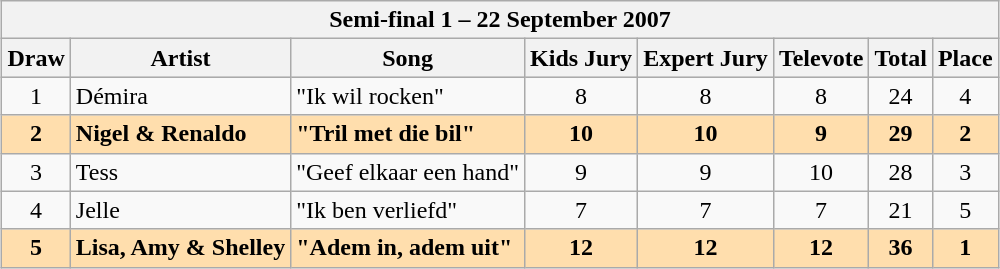<table class="sortable wikitable" style="margin: 1em auto 1em auto; text-align:center;">
<tr>
<th colspan="8">Semi-final 1 – <strong>22 September 2007</strong></th>
</tr>
<tr bgcolor="#CCCCCC">
<th>Draw</th>
<th>Artist</th>
<th>Song</th>
<th>Kids Jury</th>
<th>Expert Jury</th>
<th>Televote</th>
<th>Total</th>
<th>Place</th>
</tr>
<tr>
<td>1</td>
<td align="left">Démira</td>
<td align="left">"Ik wil rocken"</td>
<td>8</td>
<td>8</td>
<td>8</td>
<td>24</td>
<td>4</td>
</tr>
<tr style="font-weight:bold; background:#FFDEAD;">
<td><strong>2</strong></td>
<td align="left"><strong>Nigel & Renaldo</strong></td>
<td align="left"><strong>"Tril met die bil"</strong></td>
<td><strong>10</strong></td>
<td><strong>10</strong></td>
<td><strong>9</strong></td>
<td><strong>29</strong></td>
<td>2</td>
</tr>
<tr>
<td>3</td>
<td align="left">Tess</td>
<td align="left">"Geef elkaar een hand"</td>
<td>9</td>
<td>9</td>
<td>10</td>
<td>28</td>
<td>3</td>
</tr>
<tr>
<td>4</td>
<td align="left">Jelle</td>
<td align="left">"Ik ben verliefd"</td>
<td>7</td>
<td>7</td>
<td>7</td>
<td>21</td>
<td>5</td>
</tr>
<tr style="font-weight:bold; background:#FFDEAD;">
<td>5</td>
<td align="left"><strong>Lisa, Amy & Shelley</strong></td>
<td align="left"><strong>"Adem in, adem uit"</strong></td>
<td><strong>12</strong></td>
<td><strong>12</strong></td>
<td><strong>12</strong></td>
<td><strong>36</strong></td>
<td>1</td>
</tr>
</table>
